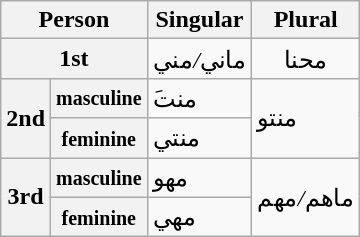<table class="wikitable">
<tr>
<th colspan="2">Person</th>
<th>Singular</th>
<th>Plural</th>
</tr>
<tr>
<th colspan="2">1st</th>
<td><em></em> ماني<em>/</em>مني</td>
<td colspan=2 style="text-align: center;"><em></em> محنا</td>
</tr>
<tr>
<th rowspan="2">2nd</th>
<th><small>masculine</small></th>
<td><em></em> َمنت</td>
<td rowspan="2"><em></em> منتو</td>
</tr>
<tr>
<th><small>feminine</small></th>
<td><em></em> منتي</td>
</tr>
<tr>
<th rowspan="2">3rd</th>
<th><small>masculine</small></th>
<td><em></em> مهو</td>
<td rowspan="2"><em></em> ماهم<em>/</em>مهم</td>
</tr>
<tr>
<th><small>feminine</small></th>
<td><em></em> مهي</td>
</tr>
</table>
